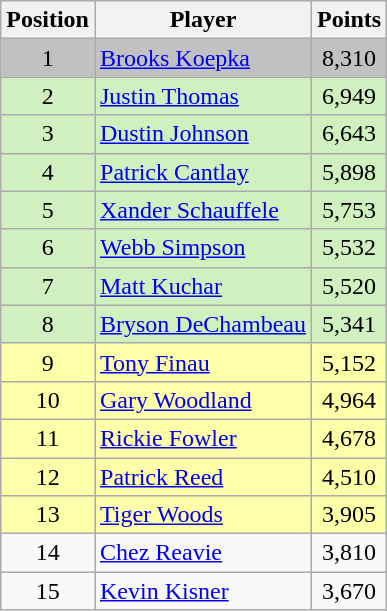<table class=wikitable style="text-align:center">
<tr>
<th>Position</th>
<th>Player</th>
<th>Points</th>
</tr>
<tr style="background:#c1c1c1;">
<td>1</td>
<td align=left><a href='#'>Brooks Koepka</a></td>
<td>8,310</td>
</tr>
<tr style="background:#d0f0c0;">
<td>2</td>
<td align=left><a href='#'>Justin Thomas</a></td>
<td>6,949</td>
</tr>
<tr style="background:#d0f0c0;">
<td>3</td>
<td align=left><a href='#'>Dustin Johnson</a></td>
<td>6,643</td>
</tr>
<tr style="background:#d0f0c0;">
<td>4</td>
<td align=left><a href='#'>Patrick Cantlay</a></td>
<td>5,898</td>
</tr>
<tr style="background:#d0f0c0;">
<td>5</td>
<td align=left><a href='#'>Xander Schauffele</a></td>
<td>5,753</td>
</tr>
<tr style="background:#d0f0c0;">
<td>6</td>
<td align=left><a href='#'>Webb Simpson</a></td>
<td>5,532</td>
</tr>
<tr style="background:#d0f0c0;">
<td>7</td>
<td align=left><a href='#'>Matt Kuchar</a></td>
<td>5,520</td>
</tr>
<tr style="background:#d0f0c0;">
<td>8</td>
<td align=left><a href='#'>Bryson DeChambeau</a></td>
<td>5,341</td>
</tr>
<tr style="background:#ffa;">
<td>9</td>
<td align=left><a href='#'>Tony Finau</a></td>
<td>5,152</td>
</tr>
<tr style="background:#ffa;">
<td>10</td>
<td align=left><a href='#'>Gary Woodland</a></td>
<td>4,964</td>
</tr>
<tr style="background:#ffa;">
<td>11</td>
<td align=left><a href='#'>Rickie Fowler</a></td>
<td>4,678</td>
</tr>
<tr style="background:#ffa;">
<td>12</td>
<td align=left><a href='#'>Patrick Reed</a></td>
<td>4,510</td>
</tr>
<tr style="background:#ffa;">
<td>13</td>
<td align=left><a href='#'>Tiger Woods</a></td>
<td>3,905</td>
</tr>
<tr>
<td>14</td>
<td align=left><a href='#'>Chez Reavie</a></td>
<td>3,810</td>
</tr>
<tr>
<td>15</td>
<td align=left><a href='#'>Kevin Kisner</a></td>
<td>3,670</td>
</tr>
</table>
